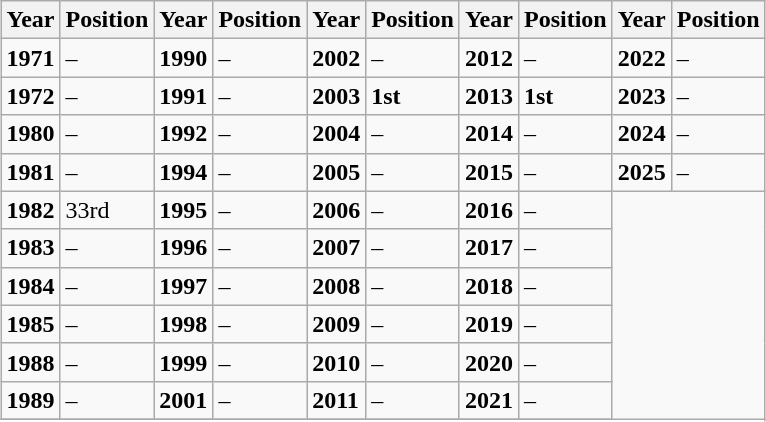<table class="wikitable" style="margin:1em auto;">
<tr>
<th>Year</th>
<th>Position</th>
<th>Year</th>
<th>Position</th>
<th>Year</th>
<th>Position</th>
<th>Year</th>
<th>Position</th>
<th>Year</th>
<th>Position</th>
</tr>
<tr>
<td><strong>1971</strong></td>
<td>–</td>
<td><strong>1990</strong></td>
<td>–</td>
<td><strong>2002</strong></td>
<td>–</td>
<td><strong>2012</strong></td>
<td>–</td>
<td><strong>2022</strong></td>
<td>–</td>
</tr>
<tr>
<td><strong>1972</strong></td>
<td>–</td>
<td><strong>1991</strong></td>
<td>–</td>
<td><strong>2003</strong></td>
<td><strong>1st</strong></td>
<td><strong>2013</strong></td>
<td><strong>1st</strong></td>
<td><strong>2023</strong></td>
<td>–</td>
</tr>
<tr>
<td><strong>1980</strong></td>
<td>–</td>
<td><strong>1992</strong></td>
<td>–</td>
<td><strong>2004</strong></td>
<td>–</td>
<td><strong>2014</strong></td>
<td>–</td>
<td><strong>2024</strong></td>
<td>–</td>
</tr>
<tr>
<td><strong>1981</strong></td>
<td>–</td>
<td><strong>1994</strong></td>
<td>–</td>
<td><strong>2005</strong></td>
<td>–</td>
<td><strong>2015</strong></td>
<td>–</td>
<td><strong>2025</strong></td>
<td>–</td>
</tr>
<tr>
<td><strong>1982</strong></td>
<td>33rd</td>
<td><strong>1995</strong></td>
<td>–</td>
<td><strong>2006</strong></td>
<td>–</td>
<td><strong>2016</strong></td>
<td>–</td>
</tr>
<tr>
<td><strong>1983</strong></td>
<td>–</td>
<td><strong>1996</strong></td>
<td>–</td>
<td><strong>2007</strong></td>
<td>–</td>
<td><strong>2017</strong></td>
<td>–</td>
</tr>
<tr>
<td><strong>1984</strong></td>
<td>–</td>
<td><strong>1997</strong></td>
<td>–</td>
<td><strong>2008</strong></td>
<td>–</td>
<td><strong>2018</strong></td>
<td>–</td>
</tr>
<tr>
<td><strong>1985</strong></td>
<td>–</td>
<td><strong>1998</strong></td>
<td>–</td>
<td><strong>2009</strong></td>
<td>–</td>
<td><strong>2019</strong></td>
<td>–</td>
</tr>
<tr>
<td><strong>1988</strong></td>
<td>–</td>
<td><strong>1999</strong></td>
<td>–</td>
<td><strong>2010</strong></td>
<td>–</td>
<td><strong>2020</strong></td>
<td>–</td>
</tr>
<tr>
<td><strong>1989</strong></td>
<td>–</td>
<td><strong>2001</strong></td>
<td>–</td>
<td><strong>2011</strong></td>
<td>–</td>
<td><strong>2021</strong></td>
<td>–</td>
</tr>
<tr>
</tr>
</table>
